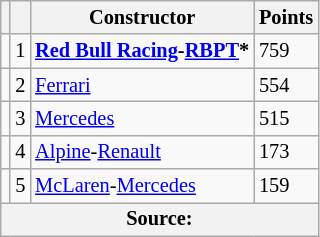<table class="wikitable" style="font-size: 85%;">
<tr>
<th scope="col"></th>
<th scope="col"></th>
<th scope="col">Constructor</th>
<th scope="col">Points</th>
</tr>
<tr>
<td align="left"></td>
<td align="center">1</td>
<td> <strong><a href='#'>Red Bull Racing</a>-<a href='#'>RBPT</a>*</strong></td>
<td align="left">759</td>
</tr>
<tr>
<td align="left"></td>
<td align="center">2</td>
<td> <a href='#'>Ferrari</a></td>
<td align="left">554</td>
</tr>
<tr>
<td align="left"></td>
<td align="center">3</td>
<td> <a href='#'>Mercedes</a></td>
<td align="left">515</td>
</tr>
<tr>
<td align="left"></td>
<td align="center">4</td>
<td> <a href='#'>Alpine</a>-<a href='#'>Renault</a></td>
<td align="left">173</td>
</tr>
<tr>
<td align="left"></td>
<td align="center">5</td>
<td> <a href='#'>McLaren</a>-<a href='#'>Mercedes</a></td>
<td align="left">159</td>
</tr>
<tr>
<th colspan=4>Source:</th>
</tr>
</table>
